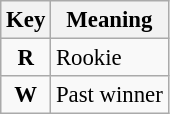<table class="wikitable" style="font-size: 95%;">
<tr>
<th>Key</th>
<th>Meaning</th>
</tr>
<tr>
<td align="center"><strong><span>R</span></strong></td>
<td>Rookie</td>
</tr>
<tr>
<td align="center"><strong><span>W</span></strong></td>
<td>Past winner</td>
</tr>
</table>
